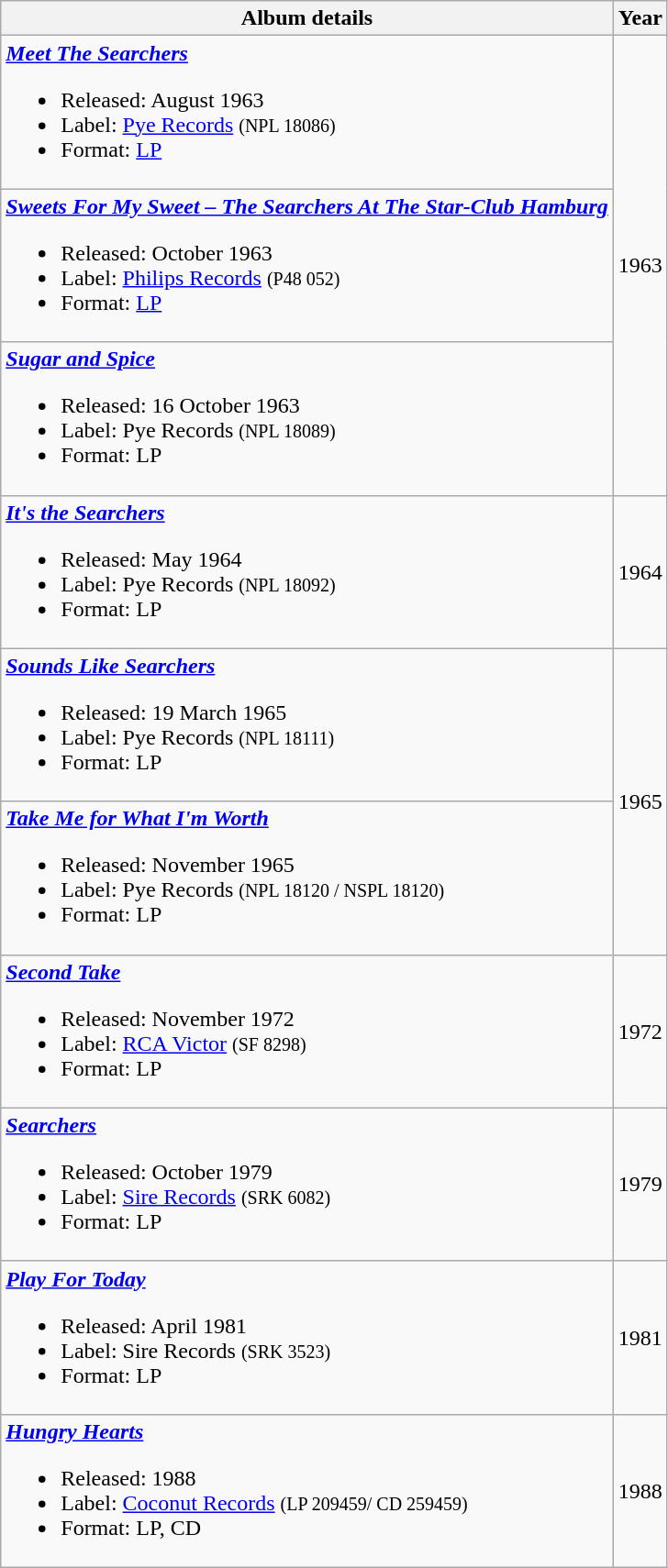<table class="wikitable">
<tr>
<th>Album details</th>
<th>Year</th>
</tr>
<tr>
<td><strong><em><a href='#'>Meet The Searchers</a></em></strong><br><ul><li>Released: August 1963</li><li>Label: <a href='#'>Pye Records</a> <small>(NPL 18086)</small></li><li>Format: <a href='#'>LP</a></li></ul></td>
<td rowspan="3">1963</td>
</tr>
<tr>
<td><strong><em><a href='#'>Sweets For My Sweet – The Searchers At The Star-Club Hamburg</a></em></strong><br><ul><li>Released: October 1963</li><li>Label: <a href='#'>Philips Records</a> <small>(P48 052)</small></li><li>Format: <a href='#'>LP</a></li></ul></td>
</tr>
<tr>
<td><strong><em><a href='#'>Sugar and Spice</a></em></strong><br><ul><li>Released: 16 October 1963</li><li>Label: Pye Records <small>(NPL 18089)</small></li><li>Format: LP</li></ul></td>
</tr>
<tr>
<td><strong><em><a href='#'>It's the Searchers</a></em></strong><br><ul><li>Released: May 1964</li><li>Label: Pye Records <small>(NPL 18092)</small></li><li>Format: LP</li></ul></td>
<td>1964</td>
</tr>
<tr>
<td><strong><em><a href='#'>Sounds Like Searchers</a></em></strong><br><ul><li>Released: 19 March 1965</li><li>Label: Pye Records <small>(NPL 18111)</small></li><li>Format: LP</li></ul></td>
<td rowspan="2">1965</td>
</tr>
<tr>
<td><strong><em><a href='#'>Take Me for What I'm Worth</a></em></strong><br><ul><li>Released: November 1965</li><li>Label: Pye Records <small>(NPL 18120 / NSPL 18120)</small></li><li>Format: LP</li></ul></td>
</tr>
<tr>
<td><strong><em><a href='#'>Second Take</a></em></strong><br><ul><li>Released: November 1972</li><li>Label: <a href='#'>RCA Victor</a> <small>(SF 8298)</small></li><li>Format: LP</li></ul></td>
<td>1972</td>
</tr>
<tr>
<td><strong><em><a href='#'>Searchers</a></em></strong><br><ul><li>Released: October 1979</li><li>Label: <a href='#'>Sire Records</a> <small>(SRK 6082)</small></li><li>Format: LP</li></ul></td>
<td>1979</td>
</tr>
<tr>
<td><strong><em><a href='#'>Play For Today</a></em></strong><br><ul><li>Released: April 1981</li><li>Label: Sire Records <small>(SRK 3523)</small></li><li>Format: LP</li></ul></td>
<td>1981</td>
</tr>
<tr>
<td><strong><em><a href='#'>Hungry Hearts</a></em></strong><br><ul><li>Released: 1988</li><li>Label: <a href='#'>Coconut Records</a> <small>(LP 209459/ CD 259459)</small></li><li>Format: LP, CD</li></ul></td>
<td>1988</td>
</tr>
</table>
